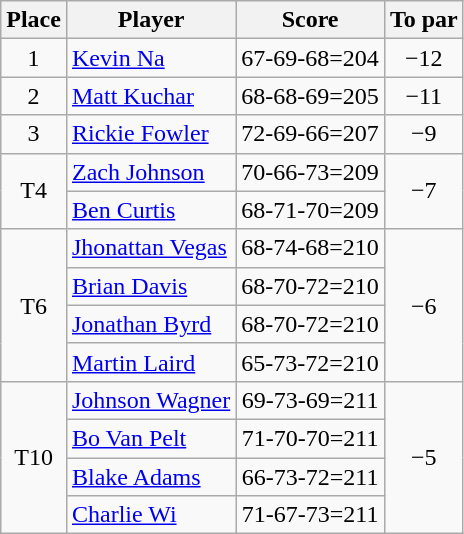<table class="wikitable">
<tr>
<th>Place</th>
<th>Player</th>
<th>Score</th>
<th>To par</th>
</tr>
<tr>
<td align=center>1</td>
<td> <a href='#'>Kevin Na</a></td>
<td align=center>67-69-68=204</td>
<td align=center>−12</td>
</tr>
<tr>
<td align=center>2</td>
<td> <a href='#'>Matt Kuchar</a></td>
<td align=center>68-68-69=205</td>
<td align=center>−11</td>
</tr>
<tr>
<td align=center>3</td>
<td> <a href='#'>Rickie Fowler</a></td>
<td align=center>72-69-66=207</td>
<td align=center>−9</td>
</tr>
<tr>
<td rowspan="2" align=center>T4</td>
<td> <a href='#'>Zach Johnson</a></td>
<td align=center>70-66-73=209</td>
<td rowspan="2" align=center>−7</td>
</tr>
<tr>
<td> <a href='#'>Ben Curtis</a></td>
<td align=center>68-71-70=209</td>
</tr>
<tr>
<td rowspan="4" align=center>T6</td>
<td> <a href='#'>Jhonattan Vegas</a></td>
<td align=center>68-74-68=210</td>
<td rowspan="4" align=center>−6</td>
</tr>
<tr>
<td> <a href='#'>Brian Davis</a></td>
<td align=center>68-70-72=210</td>
</tr>
<tr>
<td> <a href='#'>Jonathan Byrd</a></td>
<td align=center>68-70-72=210</td>
</tr>
<tr>
<td> <a href='#'>Martin Laird</a></td>
<td align=center>65-73-72=210</td>
</tr>
<tr>
<td rowspan="4" align=center>T10</td>
<td> <a href='#'>Johnson Wagner</a></td>
<td align=center>69-73-69=211</td>
<td rowspan="4" align=center>−5</td>
</tr>
<tr>
<td> <a href='#'>Bo Van Pelt</a></td>
<td align=center>71-70-70=211</td>
</tr>
<tr>
<td> <a href='#'>Blake Adams</a></td>
<td align=center>66-73-72=211</td>
</tr>
<tr>
<td> <a href='#'>Charlie Wi</a></td>
<td align=center>71-67-73=211</td>
</tr>
</table>
